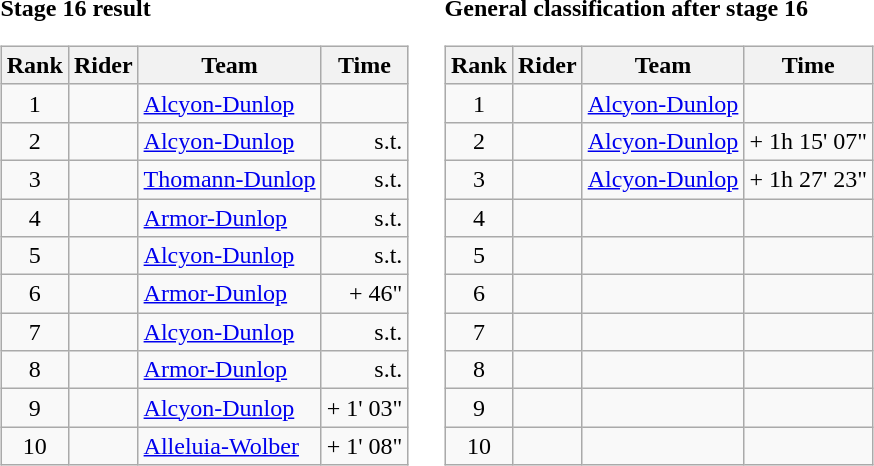<table>
<tr>
<td><strong>Stage 16 result</strong><br><table class="wikitable">
<tr>
<th scope="col">Rank</th>
<th scope="col">Rider</th>
<th scope="col">Team</th>
<th scope="col">Time</th>
</tr>
<tr>
<td style="text-align:center;">1</td>
<td></td>
<td><a href='#'>Alcyon-Dunlop</a></td>
<td style="text-align:right;"></td>
</tr>
<tr>
<td style="text-align:center;">2</td>
<td></td>
<td><a href='#'>Alcyon-Dunlop</a></td>
<td style="text-align:right;">s.t.</td>
</tr>
<tr>
<td style="text-align:center;">3</td>
<td></td>
<td><a href='#'>Thomann-Dunlop</a></td>
<td style="text-align:right;">s.t.</td>
</tr>
<tr>
<td style="text-align:center;">4</td>
<td></td>
<td><a href='#'>Armor-Dunlop</a></td>
<td style="text-align:right;">s.t.</td>
</tr>
<tr>
<td style="text-align:center;">5</td>
<td></td>
<td><a href='#'>Alcyon-Dunlop</a></td>
<td style="text-align:right;">s.t.</td>
</tr>
<tr>
<td style="text-align:center;">6</td>
<td></td>
<td><a href='#'>Armor-Dunlop</a></td>
<td style="text-align:right;">+ 46"</td>
</tr>
<tr>
<td style="text-align:center;">7</td>
<td></td>
<td><a href='#'>Alcyon-Dunlop</a></td>
<td style="text-align:right;">s.t.</td>
</tr>
<tr>
<td style="text-align:center;">8</td>
<td></td>
<td><a href='#'>Armor-Dunlop</a></td>
<td style="text-align:right;">s.t.</td>
</tr>
<tr>
<td style="text-align:center;">9</td>
<td></td>
<td><a href='#'>Alcyon-Dunlop</a></td>
<td style="text-align:right;">+ 1' 03"</td>
</tr>
<tr>
<td style="text-align:center;">10</td>
<td></td>
<td><a href='#'>Alleluia-Wolber</a></td>
<td style="text-align:right;">+ 1' 08"</td>
</tr>
</table>
</td>
<td></td>
<td><strong>General classification after stage 16</strong><br><table class="wikitable">
<tr>
<th scope="col">Rank</th>
<th scope="col">Rider</th>
<th scope="col">Team</th>
<th scope="col">Time</th>
</tr>
<tr>
<td style="text-align:center;">1</td>
<td></td>
<td><a href='#'>Alcyon-Dunlop</a></td>
<td style="text-align:right;"></td>
</tr>
<tr>
<td style="text-align:center;">2</td>
<td></td>
<td><a href='#'>Alcyon-Dunlop</a></td>
<td style="text-align:right;">+ 1h 15' 07"</td>
</tr>
<tr>
<td style="text-align:center;">3</td>
<td></td>
<td><a href='#'>Alcyon-Dunlop</a></td>
<td style="text-align:right;">+ 1h 27' 23"</td>
</tr>
<tr>
<td style="text-align:center;">4</td>
<td></td>
<td></td>
<td></td>
</tr>
<tr>
<td style="text-align:center;">5</td>
<td></td>
<td></td>
<td></td>
</tr>
<tr>
<td style="text-align:center;">6</td>
<td></td>
<td></td>
<td></td>
</tr>
<tr>
<td style="text-align:center;">7</td>
<td></td>
<td></td>
<td></td>
</tr>
<tr>
<td style="text-align:center;">8</td>
<td></td>
<td></td>
<td></td>
</tr>
<tr>
<td style="text-align:center;">9</td>
<td></td>
<td></td>
<td></td>
</tr>
<tr>
<td style="text-align:center;">10</td>
<td></td>
<td></td>
<td></td>
</tr>
</table>
</td>
</tr>
</table>
